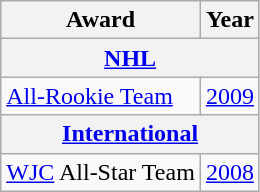<table class="wikitable">
<tr>
<th>Award</th>
<th>Year</th>
</tr>
<tr>
<th colspan="2"><a href='#'>NHL</a></th>
</tr>
<tr>
<td><a href='#'>All-Rookie Team</a></td>
<td><a href='#'>2009</a></td>
</tr>
<tr>
<th colspan="2"><a href='#'>International</a></th>
</tr>
<tr>
<td><a href='#'>WJC</a> All-Star Team</td>
<td><a href='#'>2008</a></td>
</tr>
</table>
